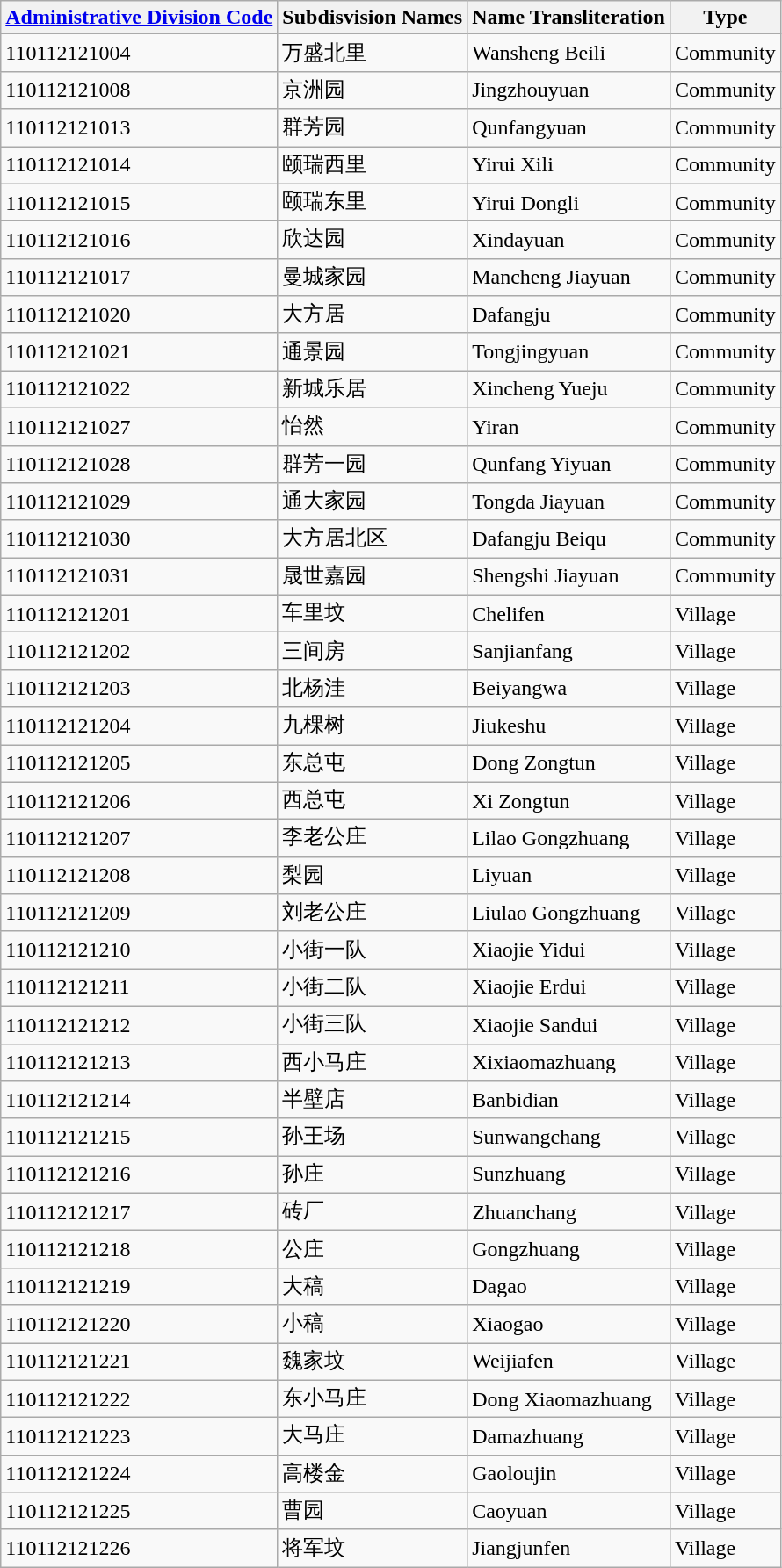<table class="wikitable sortable">
<tr>
<th><a href='#'>Administrative Division Code</a></th>
<th>Subdisvision Names</th>
<th>Name Transliteration</th>
<th>Type</th>
</tr>
<tr>
<td>110112121004</td>
<td>万盛北里</td>
<td>Wansheng Beili</td>
<td>Community</td>
</tr>
<tr>
<td>110112121008</td>
<td>京洲园</td>
<td>Jingzhouyuan</td>
<td>Community</td>
</tr>
<tr>
<td>110112121013</td>
<td>群芳园</td>
<td>Qunfangyuan</td>
<td>Community</td>
</tr>
<tr>
<td>110112121014</td>
<td>颐瑞西里</td>
<td>Yirui Xili</td>
<td>Community</td>
</tr>
<tr>
<td>110112121015</td>
<td>颐瑞东里</td>
<td>Yirui Dongli</td>
<td>Community</td>
</tr>
<tr>
<td>110112121016</td>
<td>欣达园</td>
<td>Xindayuan</td>
<td>Community</td>
</tr>
<tr>
<td>110112121017</td>
<td>曼城家园</td>
<td>Mancheng Jiayuan</td>
<td>Community</td>
</tr>
<tr>
<td>110112121020</td>
<td>大方居</td>
<td>Dafangju</td>
<td>Community</td>
</tr>
<tr>
<td>110112121021</td>
<td>通景园</td>
<td>Tongjingyuan</td>
<td>Community</td>
</tr>
<tr>
<td>110112121022</td>
<td>新城乐居</td>
<td>Xincheng Yueju</td>
<td>Community</td>
</tr>
<tr>
<td>110112121027</td>
<td>怡然</td>
<td>Yiran</td>
<td>Community</td>
</tr>
<tr>
<td>110112121028</td>
<td>群芳一园</td>
<td>Qunfang Yiyuan</td>
<td>Community</td>
</tr>
<tr>
<td>110112121029</td>
<td>通大家园</td>
<td>Tongda Jiayuan</td>
<td>Community</td>
</tr>
<tr>
<td>110112121030</td>
<td>大方居北区</td>
<td>Dafangju Beiqu</td>
<td>Community</td>
</tr>
<tr>
<td>110112121031</td>
<td>晟世嘉园</td>
<td>Shengshi Jiayuan</td>
<td>Community</td>
</tr>
<tr>
<td>110112121201</td>
<td>车里坟</td>
<td>Chelifen</td>
<td>Village</td>
</tr>
<tr>
<td>110112121202</td>
<td>三间房</td>
<td>Sanjianfang</td>
<td>Village</td>
</tr>
<tr>
<td>110112121203</td>
<td>北杨洼</td>
<td>Beiyangwa</td>
<td>Village</td>
</tr>
<tr>
<td>110112121204</td>
<td>九棵树</td>
<td>Jiukeshu</td>
<td>Village</td>
</tr>
<tr>
<td>110112121205</td>
<td>东总屯</td>
<td>Dong Zongtun</td>
<td>Village</td>
</tr>
<tr>
<td>110112121206</td>
<td>西总屯</td>
<td>Xi Zongtun</td>
<td>Village</td>
</tr>
<tr>
<td>110112121207</td>
<td>李老公庄</td>
<td>Lilao Gongzhuang</td>
<td>Village</td>
</tr>
<tr>
<td>110112121208</td>
<td>梨园</td>
<td>Liyuan</td>
<td>Village</td>
</tr>
<tr>
<td>110112121209</td>
<td>刘老公庄</td>
<td>Liulao Gongzhuang</td>
<td>Village</td>
</tr>
<tr>
<td>110112121210</td>
<td>小街一队</td>
<td>Xiaojie Yidui</td>
<td>Village</td>
</tr>
<tr>
<td>110112121211</td>
<td>小街二队</td>
<td>Xiaojie Erdui</td>
<td>Village</td>
</tr>
<tr>
<td>110112121212</td>
<td>小街三队</td>
<td>Xiaojie Sandui</td>
<td>Village</td>
</tr>
<tr>
<td>110112121213</td>
<td>西小马庄</td>
<td>Xixiaomazhuang</td>
<td>Village</td>
</tr>
<tr>
<td>110112121214</td>
<td>半壁店</td>
<td>Banbidian</td>
<td>Village</td>
</tr>
<tr>
<td>110112121215</td>
<td>孙王场</td>
<td>Sunwangchang</td>
<td>Village</td>
</tr>
<tr>
<td>110112121216</td>
<td>孙庄</td>
<td>Sunzhuang</td>
<td>Village</td>
</tr>
<tr>
<td>110112121217</td>
<td>砖厂</td>
<td>Zhuanchang</td>
<td>Village</td>
</tr>
<tr>
<td>110112121218</td>
<td>公庄</td>
<td>Gongzhuang</td>
<td>Village</td>
</tr>
<tr>
<td>110112121219</td>
<td>大稿</td>
<td>Dagao</td>
<td>Village</td>
</tr>
<tr>
<td>110112121220</td>
<td>小稿</td>
<td>Xiaogao</td>
<td>Village</td>
</tr>
<tr>
<td>110112121221</td>
<td>魏家坟</td>
<td>Weijiafen</td>
<td>Village</td>
</tr>
<tr>
<td>110112121222</td>
<td>东小马庄</td>
<td>Dong Xiaomazhuang</td>
<td>Village</td>
</tr>
<tr>
<td>110112121223</td>
<td>大马庄</td>
<td>Damazhuang</td>
<td>Village</td>
</tr>
<tr>
<td>110112121224</td>
<td>高楼金</td>
<td>Gaoloujin</td>
<td>Village</td>
</tr>
<tr>
<td>110112121225</td>
<td>曹园</td>
<td>Caoyuan</td>
<td>Village</td>
</tr>
<tr>
<td>110112121226</td>
<td>将军坟</td>
<td>Jiangjunfen</td>
<td>Village</td>
</tr>
</table>
